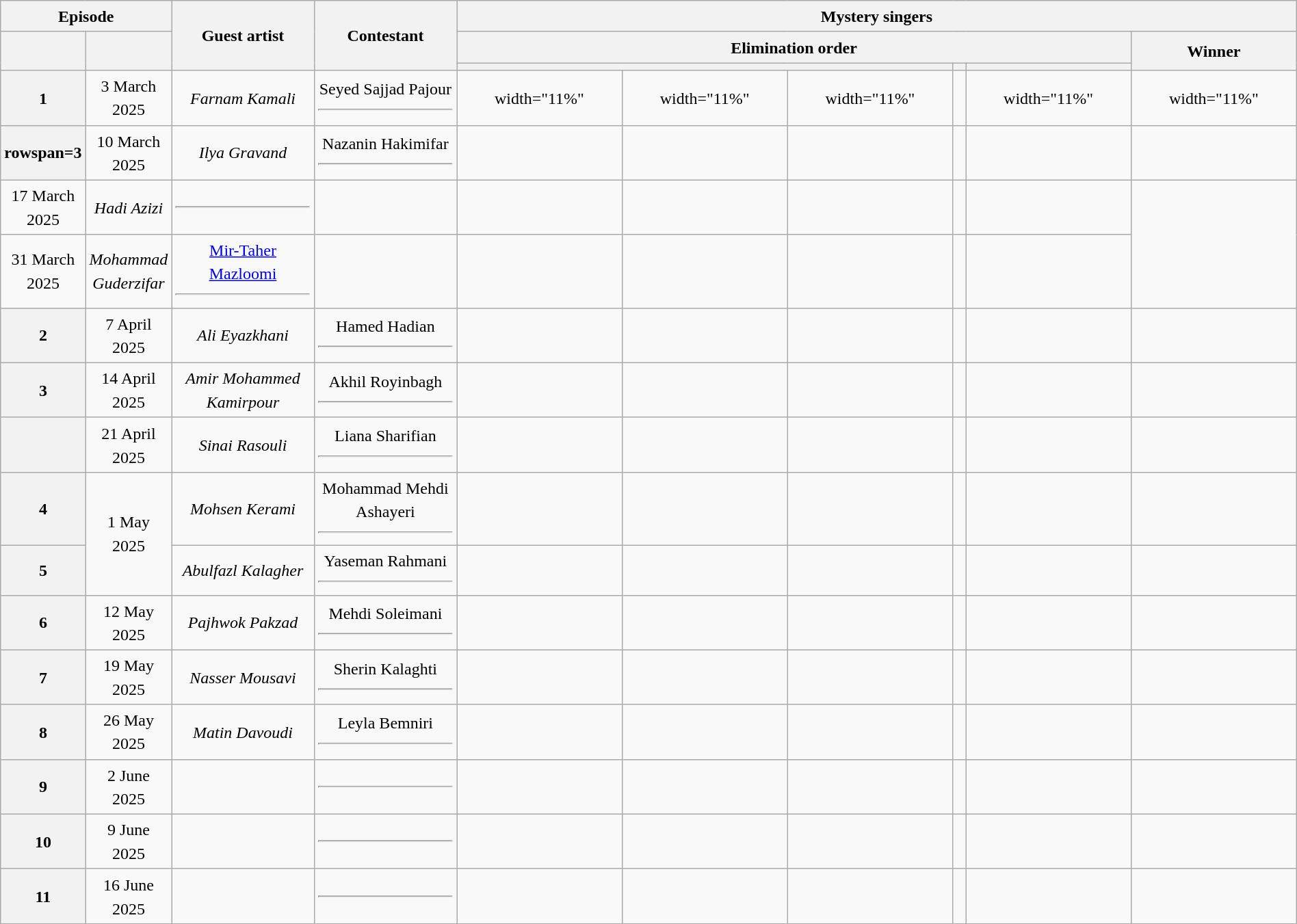<table class="wikitable plainrowheaders mw-collapsible" style="text-align:center; line-height:23px; width:100%;">
<tr>
<th colspan="2" width="1%">Episode</th>
<th rowspan="3" width="11%">Guest artist</th>
<th rowspan="3" width="11%">Contestant</th>
<th colspan="6">Mystery singers<br></th>
</tr>
<tr>
<th rowspan="2"></th>
<th rowspan="2"></th>
<th colspan="5">Elimination order</th>
<th rowspan="2">Winner</th>
</tr>
<tr>
<th colspan="3"></th>
<th></th>
<th></th>
</tr>
<tr>
<th>1</th>
<td>3 March 2025</td>
<td><em>Farnam Kamali</em><br></td>
<td>Seyed Sajjad Pajour<hr></td>
<td>width="11%" </td>
<td>width="11%" </td>
<td>width="11%" </td>
<td></td>
<td>width="11%" </td>
<td>width="11%" </td>
</tr>
<tr>
<th>rowspan=3 </th>
<td>10 March 2025</td>
<td><em>Ilya Gravand</em><br></td>
<td>Nazanin Hakimifar<hr></td>
<td></td>
<td></td>
<td></td>
<td></td>
<td></td>
<td></td>
</tr>
<tr>
<td>17 March 2025</td>
<td><em>Hadi Azizi</em></td>
<td><hr></td>
<td></td>
<td></td>
<td></td>
<td></td>
<td></td>
<td></td>
</tr>
<tr>
<td>31 March 2025</td>
<td><em>Mohammad Guderzifar</em></td>
<td><a href='#'>Mir-Taher Mazloomi</a><hr></td>
<td></td>
<td></td>
<td></td>
<td></td>
<td></td>
<td></td>
</tr>
<tr>
<th>2</th>
<td>7 April 2025</td>
<td><em>Ali Eyazkhani</em><br></td>
<td>Hamed Hadian<hr></td>
<td></td>
<td></td>
<td></td>
<td></td>
<td></td>
<td></td>
</tr>
<tr>
<th>3</th>
<td>14 April 2025</td>
<td><em>Amir Mohammed Kamirpour</em><br></td>
<td>Akhil Royinbagh<hr></td>
<td></td>
<td></td>
<td></td>
<td></td>
<td></td>
<td></td>
</tr>
<tr>
<th></th>
<td>21 April 2025</td>
<td><em>Sinai Rasouli</em><br></td>
<td>Liana Sharifian<hr></td>
<td></td>
<td></td>
<td></td>
<td></td>
<td></td>
<td></td>
</tr>
<tr>
<th>4</th>
<td rowspan=2>1 May 2025</td>
<td><em>Mohsen Kerami</em><br></td>
<td>Mohammad Mehdi Ashayeri<hr></td>
<td></td>
<td></td>
<td></td>
<td></td>
<td></td>
<td></td>
</tr>
<tr>
<th>5</th>
<td><em>Abulfazl Kalagher</em><br></td>
<td>Yaseman Rahmani<hr></td>
<td></td>
<td></td>
<td></td>
<td></td>
<td></td>
<td></td>
</tr>
<tr>
<th>6</th>
<td>12 May 2025</td>
<td><em>Pajhwok Pakzad</em></td>
<td>Mehdi Soleimani<hr></td>
<td></td>
<td></td>
<td></td>
<td></td>
<td></td>
<td></td>
</tr>
<tr>
<th>7</th>
<td>19 May 2025</td>
<td><em>Nasser Mousavi</em></td>
<td>Sherin Kalaghti<hr></td>
<td></td>
<td></td>
<td></td>
<td></td>
<td></td>
<td></td>
</tr>
<tr>
<th>8</th>
<td>26 May 2025</td>
<td><em>Matin Davoudi</em><br></td>
<td>Leyla Bemniri<hr></td>
<td></td>
<td></td>
<td></td>
<td></td>
<td></td>
<td></td>
</tr>
<tr>
<th>9</th>
<td>2 June 2025</td>
<td></td>
<td><hr></td>
<td></td>
<td></td>
<td></td>
<td></td>
<td></td>
<td></td>
</tr>
<tr>
<th>10</th>
<td>9 June 2025</td>
<td></td>
<td><hr></td>
<td></td>
<td></td>
<td></td>
<td></td>
<td></td>
<td></td>
</tr>
<tr>
<th>11</th>
<td>16 June 2025</td>
<td></td>
<td><hr></td>
<td></td>
<td></td>
<td></td>
<td></td>
<td></td>
<td></td>
</tr>
</table>
